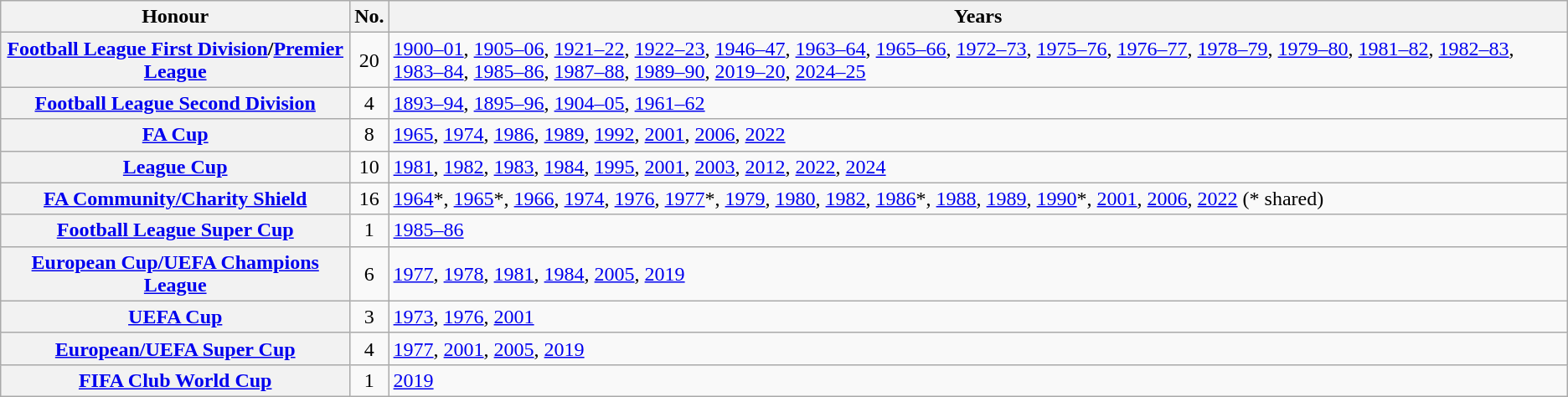<table class="wikitable plainrowheaders">
<tr>
<th scope=col>Honour</th>
<th scope=col>No.</th>
<th scope=col>Years</th>
</tr>
<tr>
<th scope=row><a href='#'>Football League First Division</a>/<a href='#'>Premier League</a></th>
<td align=center>20</td>
<td><a href='#'>1900–01</a>, <a href='#'>1905–06</a>, <a href='#'>1921–22</a>, <a href='#'>1922–23</a>, <a href='#'>1946–47</a>, <a href='#'>1963–64</a>, <a href='#'>1965–66</a>, <a href='#'>1972–73</a>, <a href='#'>1975–76</a>, <a href='#'>1976–77</a>, <a href='#'>1978–79</a>, <a href='#'>1979–80</a>, <a href='#'>1981–82</a>, <a href='#'>1982–83</a>, <a href='#'>1983–84</a>, <a href='#'>1985–86</a>, <a href='#'>1987–88</a>, <a href='#'>1989–90</a>, <a href='#'>2019–20</a>, <a href='#'>2024–25</a></td>
</tr>
<tr>
<th scope=row><a href='#'>Football League Second Division</a></th>
<td align=center>4</td>
<td><a href='#'>1893–94</a>, <a href='#'>1895–96</a>, <a href='#'>1904–05</a>, <a href='#'>1961–62</a></td>
</tr>
<tr>
<th scope=row><a href='#'>FA Cup</a></th>
<td align=center>8</td>
<td><a href='#'>1965</a>, <a href='#'>1974</a>, <a href='#'>1986</a>, <a href='#'>1989</a>, <a href='#'>1992</a>, <a href='#'>2001</a>, <a href='#'>2006</a>, <a href='#'>2022</a></td>
</tr>
<tr>
<th scope=row><a href='#'>League Cup</a></th>
<td align=center>10</td>
<td><a href='#'>1981</a>, <a href='#'>1982</a>, <a href='#'>1983</a>, <a href='#'>1984</a>, <a href='#'>1995</a>, <a href='#'>2001</a>, <a href='#'>2003</a>, <a href='#'>2012</a>, <a href='#'>2022</a>, <a href='#'>2024</a></td>
</tr>
<tr>
<th scope=row><a href='#'>FA Community/Charity Shield</a></th>
<td align=center>16</td>
<td><a href='#'>1964</a>*, <a href='#'>1965</a>*, <a href='#'>1966</a>, <a href='#'>1974</a>, <a href='#'>1976</a>, <a href='#'>1977</a>*, <a href='#'>1979</a>, <a href='#'>1980</a>, <a href='#'>1982</a>, <a href='#'>1986</a>*, <a href='#'>1988</a>, <a href='#'>1989</a>, <a href='#'>1990</a>*, <a href='#'>2001</a>, <a href='#'>2006</a>, <a href='#'>2022</a> (* shared)</td>
</tr>
<tr>
<th scope=row><a href='#'>Football League Super Cup</a></th>
<td align=center>1</td>
<td><a href='#'>1985–86</a></td>
</tr>
<tr>
<th scope=row><a href='#'>European Cup/UEFA Champions League</a></th>
<td align=center>6</td>
<td><a href='#'>1977</a>, <a href='#'>1978</a>, <a href='#'>1981</a>, <a href='#'>1984</a>, <a href='#'>2005</a>, <a href='#'>2019</a></td>
</tr>
<tr>
<th scope=row><a href='#'>UEFA Cup</a></th>
<td align=center>3</td>
<td><a href='#'>1973</a>, <a href='#'>1976</a>, <a href='#'>2001</a></td>
</tr>
<tr>
<th scope=row><a href='#'>European/UEFA Super Cup</a></th>
<td align=center>4</td>
<td><a href='#'>1977</a>, <a href='#'>2001</a>, <a href='#'>2005</a>, <a href='#'>2019</a></td>
</tr>
<tr>
<th scope=row><a href='#'>FIFA Club World Cup</a></th>
<td align=center>1</td>
<td><a href='#'>2019</a></td>
</tr>
</table>
